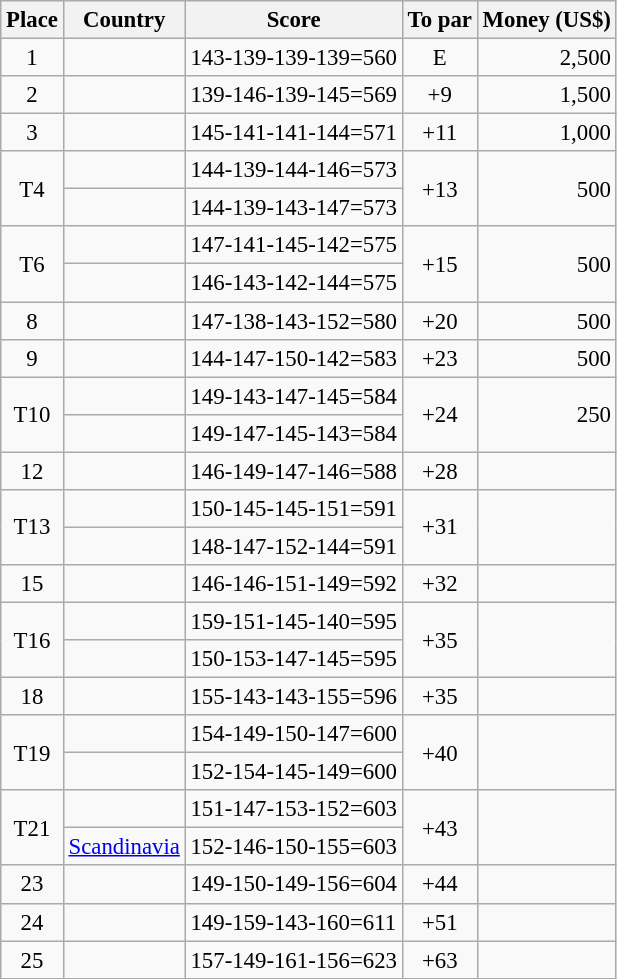<table class="wikitable" style="font-size:95%;">
<tr>
<th>Place</th>
<th>Country</th>
<th>Score</th>
<th>To par</th>
<th>Money (US$)</th>
</tr>
<tr>
<td align=center>1</td>
<td></td>
<td>143-139-139-139=560</td>
<td align=center>E</td>
<td align=right>2,500</td>
</tr>
<tr>
<td align=center>2</td>
<td></td>
<td>139-146-139-145=569</td>
<td align=center>+9</td>
<td align=right>1,500</td>
</tr>
<tr>
<td align=center>3</td>
<td></td>
<td>145-141-141-144=571</td>
<td align=center>+11</td>
<td align=right>1,000</td>
</tr>
<tr>
<td align=center rowspan=2>T4</td>
<td></td>
<td>144-139-144-146=573</td>
<td align=center rowspan=2>+13</td>
<td align=right rowspan=2>500</td>
</tr>
<tr>
<td></td>
<td>144-139-143-147=573</td>
</tr>
<tr>
<td align=center rowspan=2>T6</td>
<td></td>
<td>147-141-145-142=575</td>
<td align=center rowspan=2>+15</td>
<td align=right rowspan=2>500</td>
</tr>
<tr>
<td></td>
<td>146-143-142-144=575</td>
</tr>
<tr>
<td align=center>8</td>
<td></td>
<td>147-138-143-152=580</td>
<td align=center>+20</td>
<td align=right>500</td>
</tr>
<tr>
<td align=center>9</td>
<td></td>
<td>144-147-150-142=583</td>
<td align=center>+23</td>
<td align=right>500</td>
</tr>
<tr>
<td align=center rowspan=2>T10</td>
<td></td>
<td>149-143-147-145=584</td>
<td align=center rowspan=2>+24</td>
<td align=right rowspan=2>250</td>
</tr>
<tr>
<td></td>
<td>149-147-145-143=584</td>
</tr>
<tr>
<td align=center>12</td>
<td></td>
<td>146-149-147-146=588</td>
<td align=center>+28</td>
<td align=right></td>
</tr>
<tr>
<td align=center rowspan=2>T13</td>
<td></td>
<td>150-145-145-151=591</td>
<td align=center rowspan=2>+31</td>
<td align=right rowspan=2></td>
</tr>
<tr>
<td></td>
<td>148-147-152-144=591</td>
</tr>
<tr>
<td align=center>15</td>
<td></td>
<td>146-146-151-149=592</td>
<td align=center>+32</td>
<td align=right></td>
</tr>
<tr>
<td align=center rowspan=2>T16</td>
<td></td>
<td>159-151-145-140=595</td>
<td align=center rowspan=2>+35</td>
<td align=right rowspan=2></td>
</tr>
<tr>
<td></td>
<td>150-153-147-145=595</td>
</tr>
<tr>
<td align=center>18</td>
<td></td>
<td>155-143-143-155=596</td>
<td align=center>+35</td>
<td align=right></td>
</tr>
<tr>
<td align=center rowspan=2>T19</td>
<td></td>
<td>154-149-150-147=600</td>
<td align=center rowspan=2>+40</td>
<td align=right rowspan=2></td>
</tr>
<tr>
<td></td>
<td>152-154-145-149=600</td>
</tr>
<tr>
<td align=center rowspan=2>T21</td>
<td></td>
<td>151-147-153-152=603</td>
<td align=center rowspan=2>+43</td>
<td align=right rowspan=2></td>
</tr>
<tr>
<td> <a href='#'>Scandinavia</a></td>
<td>152-146-150-155=603</td>
</tr>
<tr>
<td align=center>23</td>
<td></td>
<td>149-150-149-156=604</td>
<td align=center>+44</td>
<td align=right></td>
</tr>
<tr>
<td align=center>24</td>
<td></td>
<td>149-159-143-160=611</td>
<td align=center>+51</td>
<td align=right></td>
</tr>
<tr>
<td align=center>25</td>
<td></td>
<td>157-149-161-156=623</td>
<td align=center>+63</td>
<td align=right></td>
</tr>
</table>
